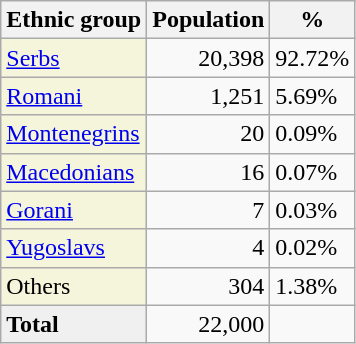<table class="wikitable">
<tr>
<th>Ethnic group</th>
<th>Population</th>
<th>%</th>
</tr>
<tr>
<td style="background:#F5F5DC;"><a href='#'>Serbs</a></td>
<td align="right">20,398</td>
<td>92.72%</td>
</tr>
<tr>
<td style="background:#F5F5DC;"><a href='#'>Romani</a></td>
<td align="right">1,251</td>
<td>5.69%</td>
</tr>
<tr>
<td style="background:#F5F5DC;"><a href='#'>Montenegrins</a></td>
<td align="right">20</td>
<td>0.09%</td>
</tr>
<tr>
<td style="background:#F5F5DC;"><a href='#'>Macedonians</a></td>
<td align="right">16</td>
<td>0.07%</td>
</tr>
<tr>
<td style="background:#F5F5DC;"><a href='#'>Gorani</a></td>
<td align="right">7</td>
<td>0.03%</td>
</tr>
<tr>
<td style="background:#F5F5DC;"><a href='#'>Yugoslavs</a></td>
<td align="right">4</td>
<td>0.02%</td>
</tr>
<tr>
<td style="background:#F5F5DC;">Others</td>
<td align="right">304</td>
<td>1.38%</td>
</tr>
<tr>
<td style="background:#F0F0F0;"><strong>Total</strong></td>
<td align="right">22,000</td>
<td></td>
</tr>
</table>
